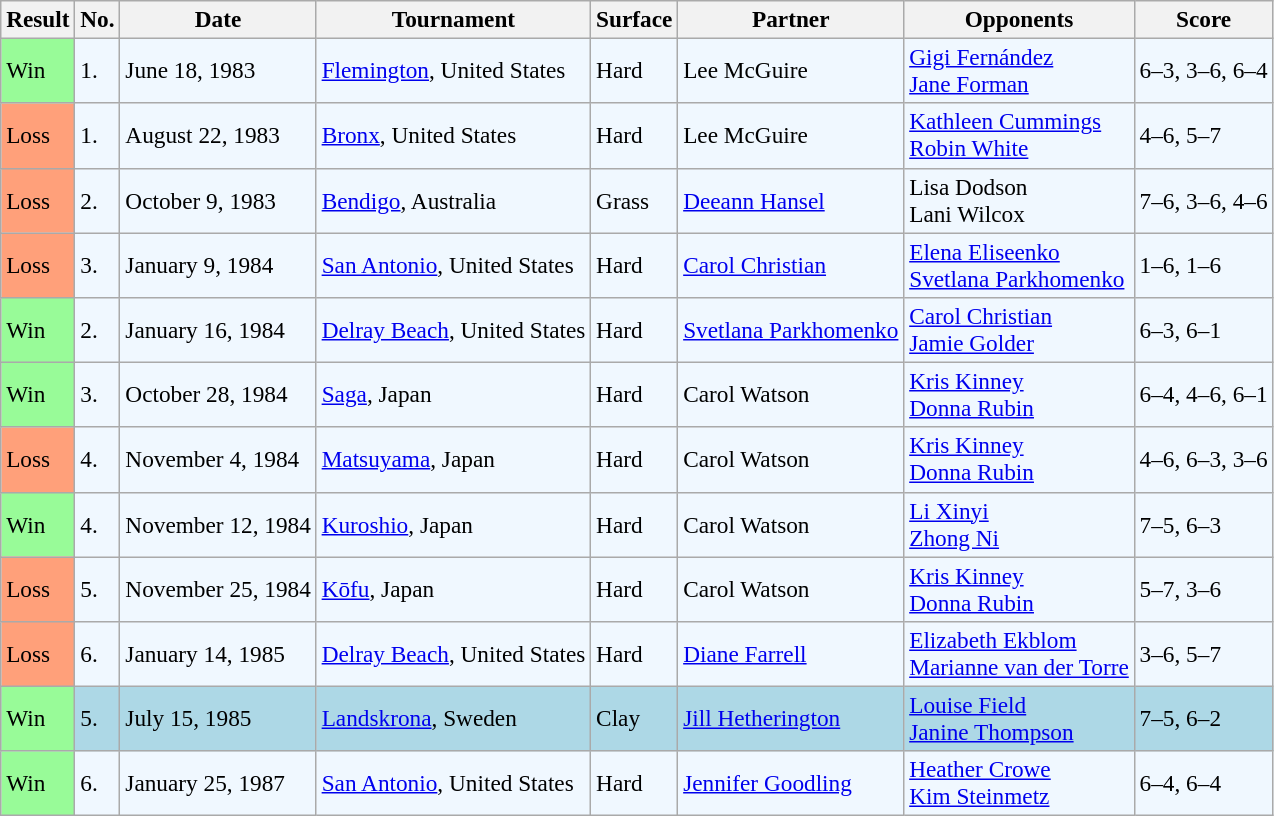<table class="sortable wikitable" style=font-size:97%>
<tr>
<th>Result</th>
<th>No.</th>
<th>Date</th>
<th>Tournament</th>
<th>Surface</th>
<th>Partner</th>
<th>Opponents</th>
<th>Score</th>
</tr>
<tr style="background:#f0f8ff;">
<td style="background:#98fb98;">Win</td>
<td>1.</td>
<td>June 18, 1983</td>
<td><a href='#'>Flemington</a>, United States</td>
<td>Hard</td>
<td> Lee McGuire</td>
<td> <a href='#'>Gigi Fernández</a> <br>  <a href='#'>Jane Forman</a></td>
<td>6–3, 3–6, 6–4</td>
</tr>
<tr style="background:#f0f8ff;">
<td style="background:#ffa07a;">Loss</td>
<td>1.</td>
<td>August 22, 1983</td>
<td><a href='#'>Bronx</a>, United States</td>
<td>Hard</td>
<td> Lee McGuire</td>
<td> <a href='#'>Kathleen Cummings</a> <br>  <a href='#'>Robin White</a></td>
<td>4–6, 5–7</td>
</tr>
<tr style="background:#f0f8ff;">
<td style="background:#ffa07a;">Loss</td>
<td>2.</td>
<td>October 9, 1983</td>
<td><a href='#'>Bendigo</a>, Australia</td>
<td>Grass</td>
<td> <a href='#'>Deeann Hansel</a></td>
<td> Lisa Dodson <br>  Lani Wilcox</td>
<td>7–6, 3–6, 4–6</td>
</tr>
<tr style="background:#f0f8ff;">
<td style="background:#ffa07a;">Loss</td>
<td>3.</td>
<td>January 9, 1984</td>
<td><a href='#'>San Antonio</a>, United States</td>
<td>Hard</td>
<td> <a href='#'>Carol Christian</a></td>
<td> <a href='#'>Elena Eliseenko</a> <br>  <a href='#'>Svetlana Parkhomenko</a></td>
<td>1–6, 1–6</td>
</tr>
<tr style="background:#f0f8ff;">
<td style="background:#98fb98;">Win</td>
<td>2.</td>
<td>January 16, 1984</td>
<td><a href='#'>Delray Beach</a>, United States</td>
<td>Hard</td>
<td> <a href='#'>Svetlana Parkhomenko</a></td>
<td> <a href='#'>Carol Christian</a> <br>  <a href='#'>Jamie Golder</a></td>
<td>6–3, 6–1</td>
</tr>
<tr style="background:#f0f8ff;">
<td style="background:#98fb98;">Win</td>
<td>3.</td>
<td>October 28, 1984</td>
<td><a href='#'>Saga</a>, Japan</td>
<td>Hard</td>
<td> Carol Watson</td>
<td> <a href='#'>Kris Kinney</a> <br>  <a href='#'>Donna Rubin</a></td>
<td>6–4, 4–6, 6–1</td>
</tr>
<tr style="background:#f0f8ff;">
<td style="background:#ffa07a;">Loss</td>
<td>4.</td>
<td>November 4, 1984</td>
<td><a href='#'>Matsuyama</a>, Japan</td>
<td>Hard</td>
<td> Carol Watson</td>
<td> <a href='#'>Kris Kinney</a> <br>  <a href='#'>Donna Rubin</a></td>
<td>4–6, 6–3, 3–6</td>
</tr>
<tr style="background:#f0f8ff;">
<td style="background:#98fb98;">Win</td>
<td>4.</td>
<td>November 12, 1984</td>
<td><a href='#'>Kuroshio</a>, Japan</td>
<td>Hard</td>
<td> Carol Watson</td>
<td> <a href='#'>Li Xinyi</a> <br>  <a href='#'>Zhong Ni</a></td>
<td>7–5, 6–3</td>
</tr>
<tr style="background:#f0f8ff;">
<td style="background:#ffa07a;">Loss</td>
<td>5.</td>
<td>November 25, 1984</td>
<td><a href='#'>Kōfu</a>, Japan</td>
<td>Hard</td>
<td> Carol Watson</td>
<td> <a href='#'>Kris Kinney</a> <br>  <a href='#'>Donna Rubin</a></td>
<td>5–7, 3–6</td>
</tr>
<tr style="background:#f0f8ff;">
<td style="background:#ffa07a;">Loss</td>
<td>6.</td>
<td>January 14, 1985</td>
<td><a href='#'>Delray Beach</a>, United States</td>
<td>Hard</td>
<td> <a href='#'>Diane Farrell</a></td>
<td> <a href='#'>Elizabeth Ekblom</a> <br>  <a href='#'>Marianne van der Torre</a></td>
<td>3–6, 5–7</td>
</tr>
<tr bgcolor=lightblue>
<td style="background:#98fb98;">Win</td>
<td>5.</td>
<td>July 15, 1985</td>
<td><a href='#'>Landskrona</a>, Sweden</td>
<td>Clay</td>
<td> <a href='#'>Jill Hetherington</a></td>
<td> <a href='#'>Louise Field</a><br>  <a href='#'>Janine Thompson</a></td>
<td>7–5, 6–2</td>
</tr>
<tr style="background:#f0f8ff;">
<td style="background:#98fb98;">Win</td>
<td>6.</td>
<td>January 25, 1987</td>
<td><a href='#'>San Antonio</a>, United States</td>
<td>Hard</td>
<td> <a href='#'>Jennifer Goodling</a></td>
<td> <a href='#'>Heather Crowe</a><br>  <a href='#'>Kim Steinmetz</a></td>
<td>6–4, 6–4</td>
</tr>
</table>
